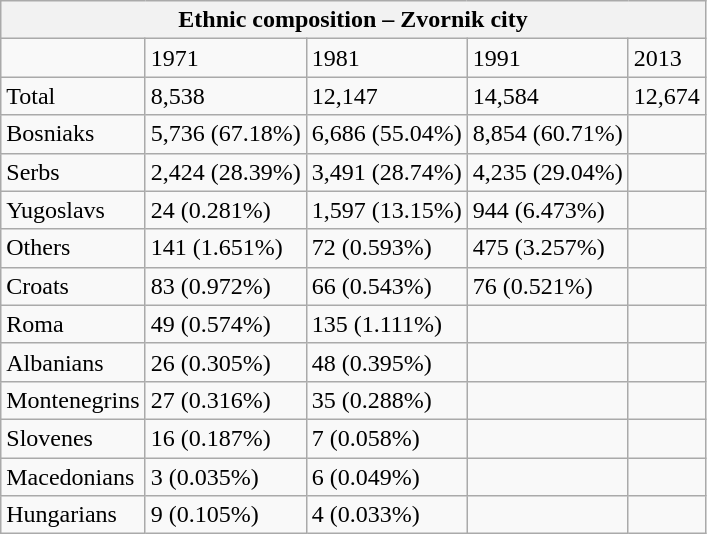<table class="wikitable">
<tr>
<th colspan="8">Ethnic composition – Zvornik city</th>
</tr>
<tr>
<td></td>
<td>1971</td>
<td>1981</td>
<td>1991</td>
<td>2013</td>
</tr>
<tr>
<td>Total</td>
<td>8,538</td>
<td>12,147</td>
<td>14,584</td>
<td>12,674</td>
</tr>
<tr>
<td>Bosniaks</td>
<td>5,736 (67.18%)</td>
<td>6,686 (55.04%)</td>
<td>8,854 (60.71%)</td>
<td></td>
</tr>
<tr>
<td>Serbs</td>
<td>2,424 (28.39%)</td>
<td>3,491 (28.74%)</td>
<td>4,235 (29.04%)</td>
<td></td>
</tr>
<tr>
<td>Yugoslavs</td>
<td>24 (0.281%)</td>
<td>1,597 (13.15%)</td>
<td>944 (6.473%)</td>
<td></td>
</tr>
<tr>
<td>Others</td>
<td>141 (1.651%)</td>
<td>72 (0.593%)</td>
<td>475 (3.257%)</td>
<td></td>
</tr>
<tr>
<td>Croats</td>
<td>83 (0.972%)</td>
<td>66 (0.543%)</td>
<td>76 (0.521%)</td>
<td></td>
</tr>
<tr>
<td>Roma</td>
<td>49 (0.574%)</td>
<td>135 (1.111%)</td>
<td></td>
<td></td>
</tr>
<tr>
<td>Albanians</td>
<td>26 (0.305%)</td>
<td>48 (0.395%)</td>
<td></td>
<td></td>
</tr>
<tr>
<td>Montenegrins</td>
<td>27 (0.316%)</td>
<td>35 (0.288%)</td>
<td></td>
<td></td>
</tr>
<tr>
<td>Slovenes</td>
<td>16 (0.187%)</td>
<td>7 (0.058%)</td>
<td></td>
<td></td>
</tr>
<tr>
<td>Macedonians</td>
<td>3 (0.035%)</td>
<td>6 (0.049%)</td>
<td></td>
<td></td>
</tr>
<tr>
<td>Hungarians</td>
<td>9 (0.105%)</td>
<td>4 (0.033%)</td>
<td></td>
<td></td>
</tr>
</table>
